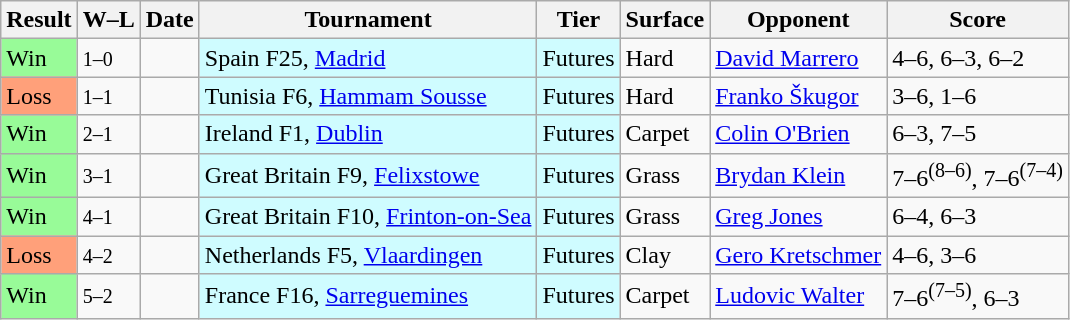<table class="sortable wikitable">
<tr>
<th>Result</th>
<th class=unsortable>W–L</th>
<th>Date</th>
<th>Tournament</th>
<th>Tier</th>
<th>Surface</th>
<th>Opponent</th>
<th class=unsortable>Score</th>
</tr>
<tr>
<td bgcolor=98FB98>Win</td>
<td><small>1–0</small></td>
<td></td>
<td style=background:#cffcff>Spain F25, <a href='#'>Madrid</a></td>
<td style=background:#cffcff>Futures</td>
<td>Hard</td>
<td> <a href='#'>David Marrero</a></td>
<td>4–6, 6–3, 6–2</td>
</tr>
<tr>
<td bgcolor=FFA07A>Loss</td>
<td><small>1–1</small></td>
<td></td>
<td style=background:#cffcff>Tunisia F6, <a href='#'>Hammam Sousse</a></td>
<td style=background:#cffcff>Futures</td>
<td>Hard</td>
<td> <a href='#'>Franko Škugor</a></td>
<td>3–6, 1–6</td>
</tr>
<tr>
<td bgcolor=98FB98>Win</td>
<td><small>2–1</small></td>
<td></td>
<td style=background:#cffcff>Ireland F1, <a href='#'>Dublin</a></td>
<td style=background:#cffcff>Futures</td>
<td>Carpet</td>
<td> <a href='#'>Colin O'Brien</a></td>
<td>6–3, 7–5</td>
</tr>
<tr>
<td bgcolor=98FB98>Win</td>
<td><small>3–1</small></td>
<td></td>
<td style=background:#cffcff>Great Britain F9, <a href='#'>Felixstowe</a></td>
<td style=background:#cffcff>Futures</td>
<td>Grass</td>
<td> <a href='#'>Brydan Klein</a></td>
<td>7–6<sup>(8–6)</sup>, 7–6<sup>(7–4)</sup></td>
</tr>
<tr>
<td bgcolor=98FB98>Win</td>
<td><small>4–1</small></td>
<td></td>
<td style=background:#cffcff>Great Britain F10, <a href='#'>Frinton-on-Sea</a></td>
<td style=background:#cffcff>Futures</td>
<td>Grass</td>
<td> <a href='#'>Greg Jones</a></td>
<td>6–4, 6–3</td>
</tr>
<tr>
<td bgcolor=FFA07A>Loss</td>
<td><small>4–2</small></td>
<td></td>
<td style=background:#cffcff>Netherlands F5, <a href='#'>Vlaardingen</a></td>
<td style=background:#cffcff>Futures</td>
<td>Clay</td>
<td> <a href='#'>Gero Kretschmer</a></td>
<td>4–6, 3–6</td>
</tr>
<tr>
<td bgcolor=98FB98>Win</td>
<td><small>5–2</small></td>
<td></td>
<td style=background:#cffcff>France F16, <a href='#'>Sarreguemines</a></td>
<td style=background:#cffcff>Futures</td>
<td>Carpet</td>
<td> <a href='#'>Ludovic Walter</a></td>
<td>7–6<sup>(7–5)</sup>, 6–3</td>
</tr>
</table>
